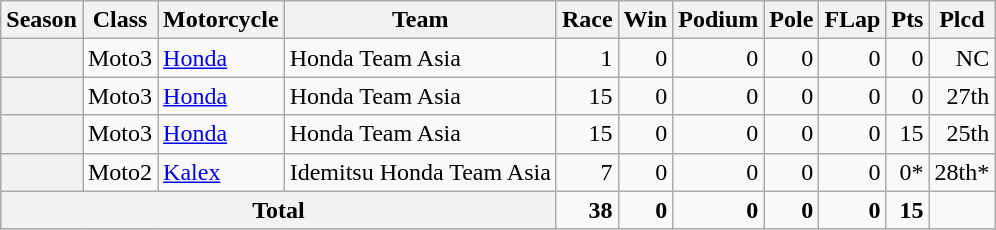<table class="wikitable" style="text-align:right;">
<tr>
<th>Season</th>
<th>Class</th>
<th>Motorcycle</th>
<th>Team</th>
<th>Race</th>
<th>Win</th>
<th>Podium</th>
<th>Pole</th>
<th>FLap</th>
<th>Pts</th>
<th>Plcd</th>
</tr>
<tr>
<th></th>
<td>Moto3</td>
<td style="text-align:left;"><a href='#'>Honda</a></td>
<td style="text-align:left;">Honda Team Asia</td>
<td>1</td>
<td>0</td>
<td>0</td>
<td>0</td>
<td>0</td>
<td>0</td>
<td>NC</td>
</tr>
<tr>
<th></th>
<td>Moto3</td>
<td style="text-align:left;"><a href='#'>Honda</a></td>
<td style="text-align:left;">Honda Team Asia</td>
<td>15</td>
<td>0</td>
<td>0</td>
<td>0</td>
<td>0</td>
<td>0</td>
<td>27th</td>
</tr>
<tr>
<th></th>
<td>Moto3</td>
<td style="text-align:left;"><a href='#'>Honda</a></td>
<td style="text-align:left;">Honda Team Asia</td>
<td>15</td>
<td>0</td>
<td>0</td>
<td>0</td>
<td>0</td>
<td>15</td>
<td>25th</td>
</tr>
<tr>
<th></th>
<td>Moto2</td>
<td style="text-align:left;"><a href='#'>Kalex</a></td>
<td style="text-align:left;">Idemitsu Honda Team Asia</td>
<td>7</td>
<td>0</td>
<td>0</td>
<td>0</td>
<td>0</td>
<td>0*</td>
<td>28th*</td>
</tr>
<tr>
<th colspan="4">Total</th>
<td><strong>38</strong></td>
<td><strong>0</strong></td>
<td><strong>0</strong></td>
<td><strong>0</strong></td>
<td><strong>0</strong></td>
<td><strong>15</strong></td>
<td></td>
</tr>
</table>
